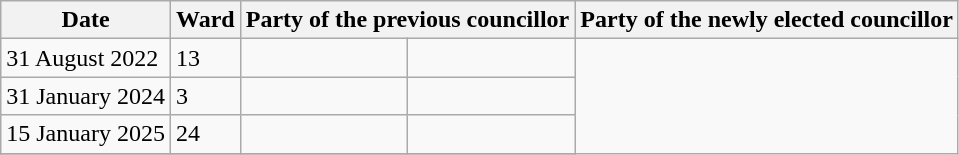<table class="wikitable">
<tr>
<th>Date</th>
<th>Ward</th>
<th colspan=2>Party of the previous councillor</th>
<th colspan=2>Party of the newly elected councillor</th>
</tr>
<tr>
<td>31 August 2022</td>
<td>13</td>
<td></td>
<td></td>
</tr>
<tr>
<td>31 January 2024</td>
<td>3</td>
<td></td>
<td></td>
</tr>
<tr>
<td>15 January 2025</td>
<td>24</td>
<td></td>
<td></td>
</tr>
<tr>
</tr>
</table>
